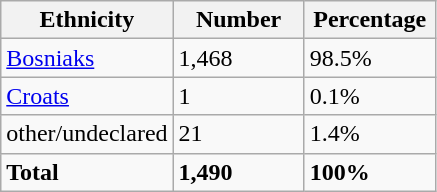<table class="wikitable">
<tr>
<th width="100px">Ethnicity</th>
<th width="80px">Number</th>
<th width="80px">Percentage</th>
</tr>
<tr>
<td><a href='#'>Bosniaks</a></td>
<td>1,468</td>
<td>98.5%</td>
</tr>
<tr>
<td><a href='#'>Croats</a></td>
<td>1</td>
<td>0.1%</td>
</tr>
<tr>
<td>other/undeclared</td>
<td>21</td>
<td>1.4%</td>
</tr>
<tr>
<td><strong>Total</strong></td>
<td><strong>1,490</strong></td>
<td><strong>100%</strong></td>
</tr>
</table>
